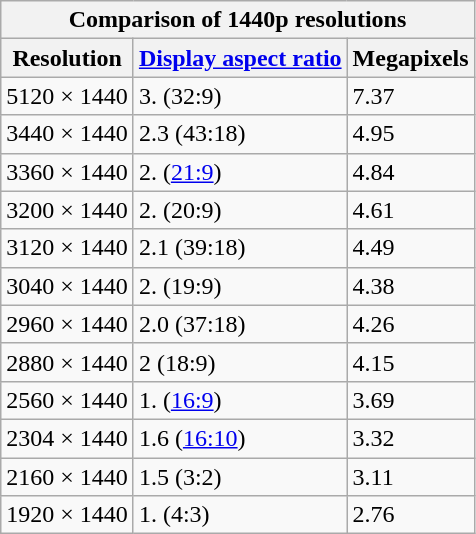<table class="wikitable sortable floatright">
<tr>
<th colspan=3>Comparison of 1440p resolutions</th>
</tr>
<tr>
<th>Resolution</th>
<th><a href='#'>Display aspect ratio</a></th>
<th>Megapixels</th>
</tr>
<tr>
<td align="right">5120 × 1440</td>
<td>3. (32:9)</td>
<td>7.37</td>
</tr>
<tr>
<td align="right">3440 × 1440</td>
<td>2.3 (43:18)</td>
<td>4.95</td>
</tr>
<tr>
<td align="right">3360 × 1440</td>
<td>2. (<a href='#'>21:9</a>)</td>
<td>4.84</td>
</tr>
<tr>
<td align="right">3200 × 1440</td>
<td>2. (20:9)</td>
<td>4.61</td>
</tr>
<tr>
<td align="right">3120 × 1440</td>
<td>2.1 (39:18)</td>
<td>4.49</td>
</tr>
<tr>
<td align="right">3040 × 1440</td>
<td>2. (19:9)</td>
<td>4.38</td>
</tr>
<tr>
<td align="right">2960 × 1440</td>
<td>2.0 (37:18)</td>
<td>4.26</td>
</tr>
<tr>
<td align="right">2880 × 1440</td>
<td>2 (18:9)</td>
<td>4.15</td>
</tr>
<tr>
<td align="right">2560 × 1440</td>
<td>1. (<a href='#'>16:9</a>)</td>
<td>3.69</td>
</tr>
<tr>
<td align="right">2304 × 1440</td>
<td>1.6 (<a href='#'>16:10</a>)</td>
<td>3.32</td>
</tr>
<tr>
<td align="right">2160 × 1440</td>
<td>1.5 (3:2)</td>
<td>3.11</td>
</tr>
<tr>
<td align="right">1920 × 1440</td>
<td>1. (4:3)</td>
<td>2.76</td>
</tr>
</table>
